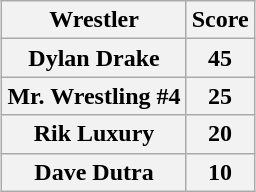<table class="wikitable" style="margin: 1em auto 1em auto">
<tr>
<th>Wrestler</th>
<th>Score</th>
</tr>
<tr>
<th>Dylan Drake</th>
<th>45</th>
</tr>
<tr>
<th>Mr. Wrestling #4</th>
<th>25</th>
</tr>
<tr>
<th>Rik Luxury</th>
<th>20</th>
</tr>
<tr>
<th>Dave Dutra</th>
<th>10</th>
</tr>
</table>
